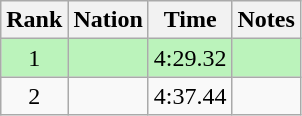<table class="wikitable sortable" style="text-align:center">
<tr>
<th>Rank</th>
<th>Nation</th>
<th>Time</th>
<th>Notes</th>
</tr>
<tr bgcolor=bbf3bb>
<td>1</td>
<td align=left></td>
<td>4:29.32</td>
<td></td>
</tr>
<tr>
<td>2</td>
<td align=left></td>
<td>4:37.44</td>
<td></td>
</tr>
</table>
